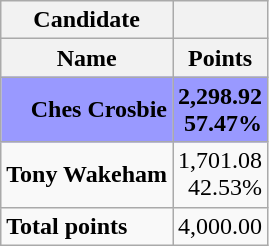<table class="wikitable">
<tr>
<th>Candidate</th>
<th></th>
</tr>
<tr>
<th>Name</th>
<th width = "50">Points</th>
</tr>
<tr style="text-align:right;background:#9999FF;">
<td><strong>Ches Crosbie</strong></td>
<td><strong>2,298.92</strong><br> <strong>57.47%</strong></td>
</tr>
<tr style="text-align:right;">
<td><strong>Tony Wakeham</strong></td>
<td>1,701.08 <br> 42.53%</td>
</tr>
<tr style="text-align:right;">
<td style="text-align:left;"><strong>Total points</strong></td>
<td>4,000.00</td>
</tr>
</table>
